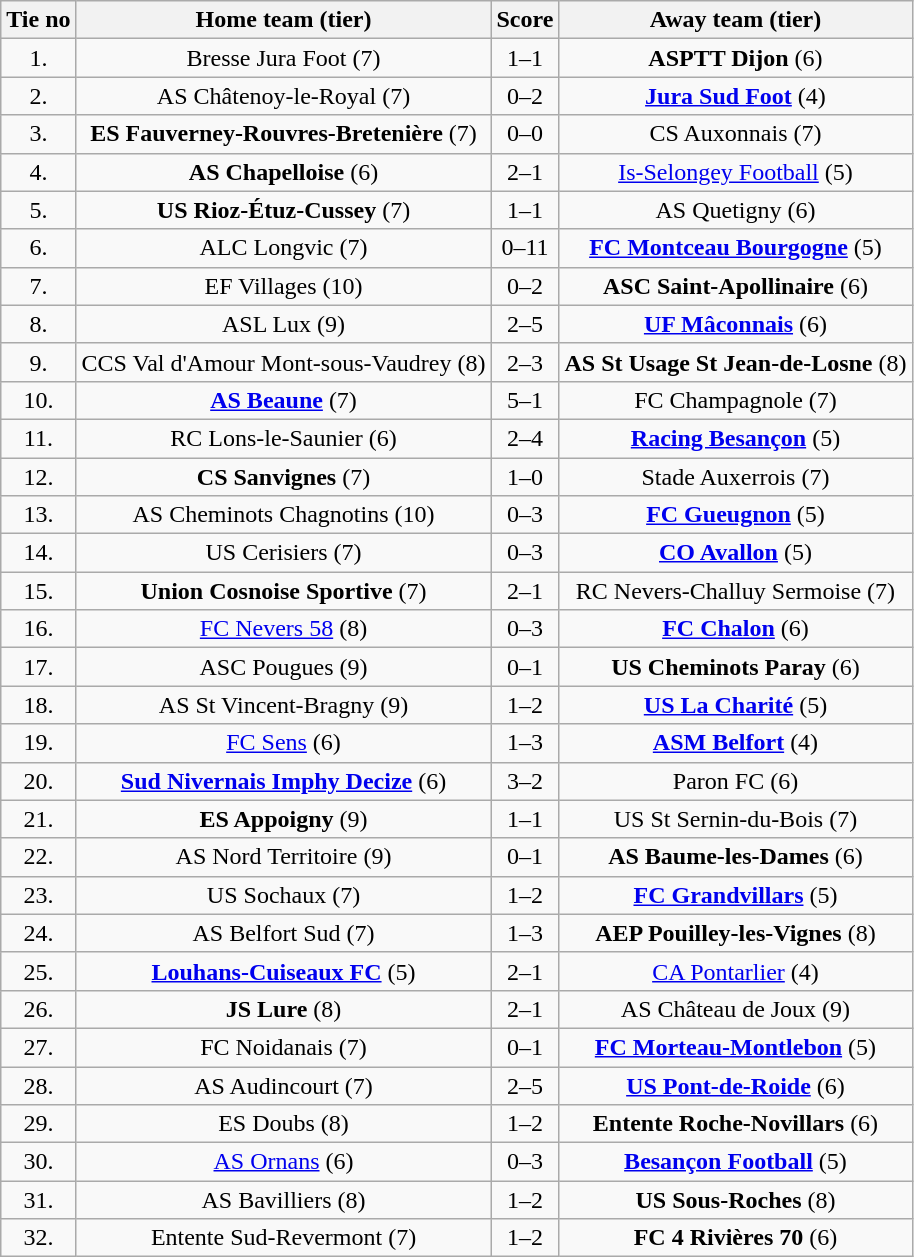<table class="wikitable" style="text-align: center">
<tr>
<th>Tie no</th>
<th>Home team (tier)</th>
<th>Score</th>
<th>Away team (tier)</th>
</tr>
<tr>
<td>1.</td>
<td>Bresse Jura Foot (7)</td>
<td>1–1 </td>
<td><strong>ASPTT Dijon</strong> (6)</td>
</tr>
<tr>
<td>2.</td>
<td>AS Châtenoy-le-Royal (7)</td>
<td>0–2</td>
<td><strong><a href='#'>Jura Sud Foot</a></strong> (4)</td>
</tr>
<tr>
<td>3.</td>
<td><strong>ES Fauverney-Rouvres-Bretenière</strong> (7)</td>
<td>0–0 </td>
<td>CS Auxonnais (7)</td>
</tr>
<tr>
<td>4.</td>
<td><strong>AS Chapelloise</strong> (6)</td>
<td>2–1</td>
<td><a href='#'>Is-Selongey Football</a> (5)</td>
</tr>
<tr>
<td>5.</td>
<td><strong>US Rioz-Étuz-Cussey</strong> (7)</td>
<td>1–1 </td>
<td>AS Quetigny (6)</td>
</tr>
<tr>
<td>6.</td>
<td>ALC Longvic (7)</td>
<td>0–11</td>
<td><strong><a href='#'>FC Montceau Bourgogne</a></strong> (5)</td>
</tr>
<tr>
<td>7.</td>
<td>EF Villages (10)</td>
<td>0–2</td>
<td><strong>ASC Saint-Apollinaire</strong> (6)</td>
</tr>
<tr>
<td>8.</td>
<td>ASL Lux (9)</td>
<td>2–5</td>
<td><strong><a href='#'>UF Mâconnais</a></strong> (6)</td>
</tr>
<tr>
<td>9.</td>
<td>CCS Val d'Amour Mont-sous-Vaudrey (8)</td>
<td>2–3</td>
<td><strong>AS St Usage St Jean-de-Losne</strong> (8)</td>
</tr>
<tr>
<td>10.</td>
<td><strong><a href='#'>AS Beaune</a></strong> (7)</td>
<td>5–1</td>
<td>FC Champagnole (7)</td>
</tr>
<tr>
<td>11.</td>
<td>RC Lons-le-Saunier (6)</td>
<td>2–4 </td>
<td><strong><a href='#'>Racing Besançon</a></strong> (5)</td>
</tr>
<tr>
<td>12.</td>
<td><strong>CS Sanvignes</strong> (7)</td>
<td>1–0</td>
<td>Stade Auxerrois (7)</td>
</tr>
<tr>
<td>13.</td>
<td>AS Cheminots Chagnotins (10)</td>
<td>0–3</td>
<td><strong><a href='#'>FC Gueugnon</a></strong> (5)</td>
</tr>
<tr>
<td>14.</td>
<td>US Cerisiers (7)</td>
<td>0–3</td>
<td><strong><a href='#'>CO Avallon</a></strong> (5)</td>
</tr>
<tr>
<td>15.</td>
<td><strong>Union Cosnoise Sportive</strong> (7)</td>
<td>2–1</td>
<td>RC Nevers-Challuy Sermoise (7)</td>
</tr>
<tr>
<td>16.</td>
<td><a href='#'>FC Nevers 58</a> (8)</td>
<td>0–3</td>
<td><strong><a href='#'>FC Chalon</a></strong> (6)</td>
</tr>
<tr>
<td>17.</td>
<td>ASC Pougues (9)</td>
<td>0–1</td>
<td><strong>US Cheminots Paray</strong> (6)</td>
</tr>
<tr>
<td>18.</td>
<td>AS St Vincent-Bragny (9)</td>
<td>1–2</td>
<td><strong><a href='#'>US La Charité</a></strong> (5)</td>
</tr>
<tr>
<td>19.</td>
<td><a href='#'>FC Sens</a> (6)</td>
<td>1–3</td>
<td><strong><a href='#'>ASM Belfort</a></strong> (4)</td>
</tr>
<tr>
<td>20.</td>
<td><strong><a href='#'>Sud Nivernais Imphy Decize</a></strong> (6)</td>
<td>3–2</td>
<td>Paron FC (6)</td>
</tr>
<tr>
<td>21.</td>
<td><strong>ES Appoigny</strong> (9)</td>
<td>1–1 </td>
<td>US St Sernin-du-Bois (7)</td>
</tr>
<tr>
<td>22.</td>
<td>AS Nord Territoire (9)</td>
<td>0–1</td>
<td><strong>AS Baume-les-Dames</strong> (6)</td>
</tr>
<tr>
<td>23.</td>
<td>US Sochaux (7)</td>
<td>1–2</td>
<td><strong><a href='#'>FC Grandvillars</a></strong> (5)</td>
</tr>
<tr>
<td>24.</td>
<td>AS Belfort Sud (7)</td>
<td>1–3</td>
<td><strong>AEP Pouilley-les-Vignes</strong> (8)</td>
</tr>
<tr>
<td>25.</td>
<td><strong><a href='#'>Louhans-Cuiseaux FC</a></strong> (5)</td>
<td>2–1</td>
<td><a href='#'>CA Pontarlier</a> (4)</td>
</tr>
<tr>
<td>26.</td>
<td><strong>JS Lure</strong> (8)</td>
<td>2–1</td>
<td>AS Château de Joux (9)</td>
</tr>
<tr>
<td>27.</td>
<td>FC Noidanais (7)</td>
<td>0–1</td>
<td><strong><a href='#'>FC Morteau-Montlebon</a></strong> (5)</td>
</tr>
<tr>
<td>28.</td>
<td>AS Audincourt (7)</td>
<td>2–5</td>
<td><strong><a href='#'>US Pont-de-Roide</a></strong> (6)</td>
</tr>
<tr>
<td>29.</td>
<td>ES Doubs (8)</td>
<td>1–2</td>
<td><strong>Entente Roche-Novillars</strong> (6)</td>
</tr>
<tr>
<td>30.</td>
<td><a href='#'>AS Ornans</a> (6)</td>
<td>0–3</td>
<td><strong><a href='#'>Besançon Football</a></strong> (5)</td>
</tr>
<tr>
<td>31.</td>
<td>AS Bavilliers (8)</td>
<td>1–2</td>
<td><strong>US Sous-Roches</strong> (8)</td>
</tr>
<tr>
<td>32.</td>
<td>Entente Sud-Revermont (7)</td>
<td>1–2 </td>
<td><strong>FC 4 Rivières 70</strong> (6)</td>
</tr>
</table>
